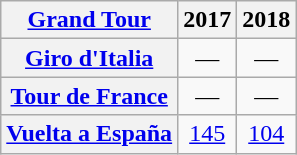<table class="wikitable plainrowheaders">
<tr>
<th scope="col"><a href='#'>Grand Tour</a></th>
<th scope="col">2017</th>
<th scope="col">2018</th>
</tr>
<tr style="text-align:center;">
<th scope="row"> <a href='#'>Giro d'Italia</a></th>
<td>—</td>
<td>—</td>
</tr>
<tr style="text-align:center;">
<th scope="row"> <a href='#'>Tour de France</a></th>
<td>—</td>
<td>—</td>
</tr>
<tr style="text-align:center;">
<th scope="row"> <a href='#'>Vuelta a España</a></th>
<td><a href='#'>145</a></td>
<td><a href='#'>104</a></td>
</tr>
</table>
